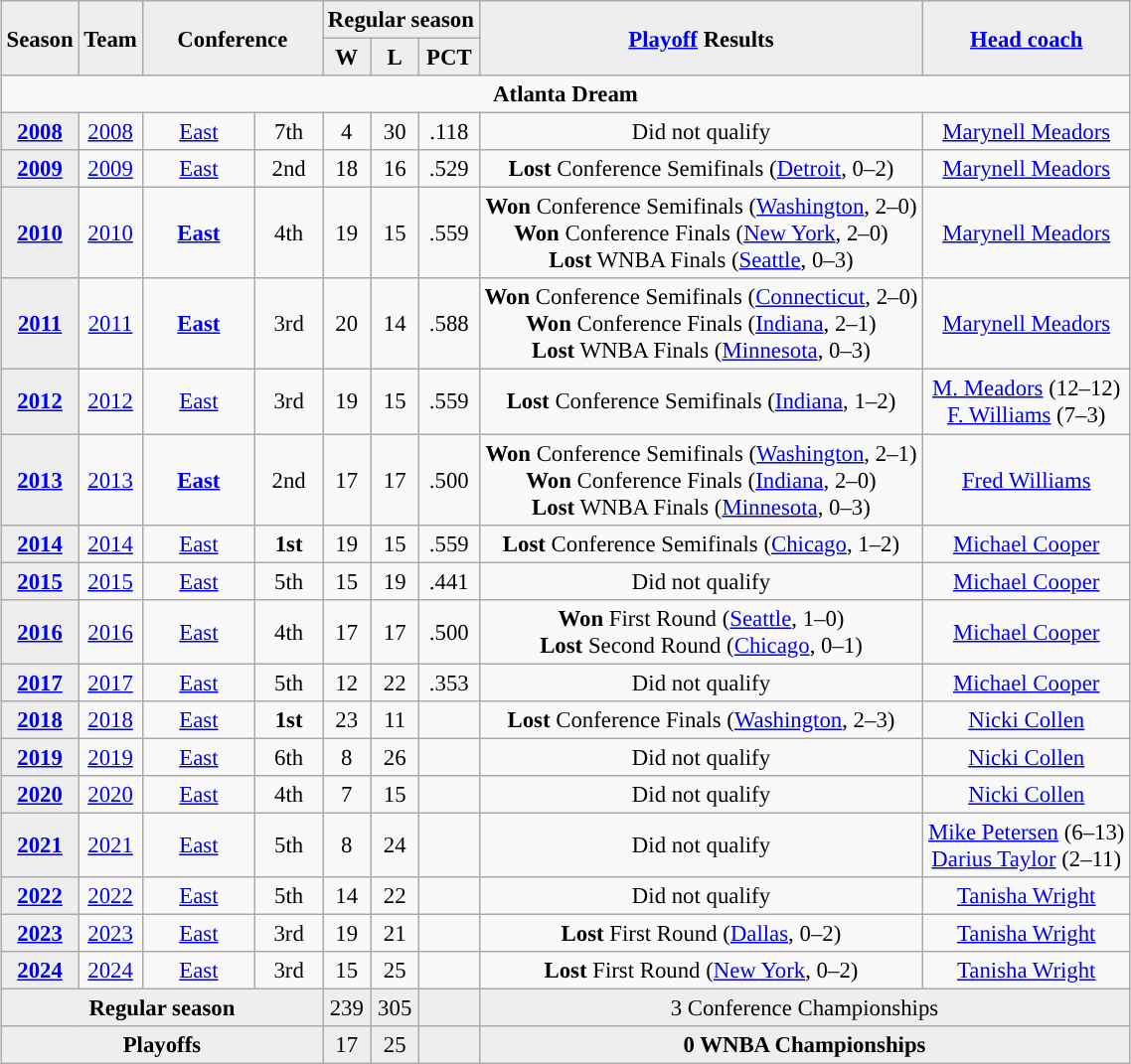<table class="wikitable" style="font-size:95%; text-align: center; margin:1em auto;">
<tr>
<th rowspan="2" style="background:#eee;">Season</th>
<th rowspan="2" style="background:#eee;">Team</th>
<th rowspan="2" colspan="2" style="background:#eee;">Conference</th>
<th colspan="3" style="background:#eee;">Regular season</th>
<th rowspan="2" style="background:#eee;"><a href='#'>Playoff</a> Results</th>
<th rowspan="2" style="background:#eee;"><a href='#'>Head coach</a></th>
</tr>
<tr>
<th style="background:#eee;">W</th>
<th style="background:#eee;">L</th>
<th style="background:#eee;">PCT</th>
</tr>
<tr>
<td colspan="9" style="text-align:center; "><strong>Atlanta Dream</strong></td>
</tr>
<tr align="center">
<th style="background:#eee;"><a href='#'>2008</a></th>
<td><a href='#'>2008</a></td>
<td><a href='#'>East</a></td>
<td>7th</td>
<td>4</td>
<td>30</td>
<td>.118</td>
<td>Did not qualify</td>
<td><a href='#'>Marynell Meadors</a></td>
</tr>
<tr align="center">
<th style="background:#eee;"><a href='#'>2009</a></th>
<td><a href='#'>2009</a></td>
<td><a href='#'>East</a></td>
<td>2nd</td>
<td>18</td>
<td>16</td>
<td>.529</td>
<td><strong>Lost</strong> Conference Semifinals (<a href='#'>Detroit</a>, 0–2)</td>
<td><a href='#'>Marynell Meadors</a></td>
</tr>
<tr align="center">
<th style="background:#eee;"><a href='#'>2010</a></th>
<td><a href='#'>2010</a></td>
<td><strong><a href='#'>East</a></strong></td>
<td>4th</td>
<td>19</td>
<td>15</td>
<td>.559</td>
<td><strong>Won</strong> Conference Semifinals (<a href='#'>Washington</a>, 2–0)<br><strong>Won</strong> Conference Finals (<a href='#'>New York</a>, 2–0)<br><strong>Lost</strong> WNBA Finals (<a href='#'>Seattle</a>, 0–3)</td>
<td><a href='#'>Marynell Meadors</a></td>
</tr>
<tr align="center">
<th style="background:#eee;"><a href='#'>2011</a></th>
<td><a href='#'>2011</a></td>
<td><strong><a href='#'>East</a></strong></td>
<td>3rd</td>
<td>20</td>
<td>14</td>
<td>.588</td>
<td><strong>Won</strong> Conference Semifinals (<a href='#'>Connecticut</a>, 2–0)<br><strong>Won</strong> Conference Finals (<a href='#'>Indiana</a>, 2–1)<br><strong>Lost</strong> WNBA Finals (<a href='#'>Minnesota</a>, 0–3)</td>
<td><a href='#'>Marynell Meadors</a></td>
</tr>
<tr align="center">
<th style="background:#eee;"><a href='#'>2012</a></th>
<td><a href='#'>2012</a></td>
<td><a href='#'>East</a></td>
<td>3rd</td>
<td>19</td>
<td>15</td>
<td>.559</td>
<td><strong>Lost</strong> Conference Semifinals (<a href='#'>Indiana</a>, 1–2)</td>
<td><a href='#'>M. Meadors</a> (12–12)<br><a href='#'>F. Williams</a> (7–3)</td>
</tr>
<tr style="text-align:center;">
<th style="background:#eee;"><a href='#'>2013</a></th>
<td><a href='#'>2013</a></td>
<td style="width: 10%"><strong><a href='#'>East</a></strong></td>
<td>2nd</td>
<td>17</td>
<td>17</td>
<td>.500</td>
<td><strong>Won</strong> Conference Semifinals (<a href='#'>Washington</a>, 2–1)<br><strong>Won</strong> Conference Finals (<a href='#'>Indiana</a>, 2–0)<br><strong>Lost</strong> WNBA Finals (<a href='#'>Minnesota</a>, 0–3)</td>
<td><a href='#'>Fred Williams</a></td>
</tr>
<tr style="text-align:center;">
<th style="background:#eee;"><a href='#'>2014</a></th>
<td><a href='#'>2014</a></td>
<td><a href='#'>East</a></td>
<td><strong>1st</strong></td>
<td>19</td>
<td>15</td>
<td>.559</td>
<td><strong>Lost</strong> Conference Semifinals (<a href='#'>Chicago</a>, 1–2)</td>
<td><a href='#'>Michael Cooper</a></td>
</tr>
<tr style="text-align:center;">
<th style="background:#eee;"><a href='#'>2015</a></th>
<td><a href='#'>2015</a></td>
<td><a href='#'>East</a></td>
<td>5th</td>
<td>15</td>
<td>19</td>
<td>.441</td>
<td>Did not qualify</td>
<td><a href='#'>Michael Cooper</a></td>
</tr>
<tr style="text-align:center;">
<th style="background:#eee;"><a href='#'>2016</a></th>
<td><a href='#'>2016</a></td>
<td><a href='#'>East</a></td>
<td>4th</td>
<td>17</td>
<td>17</td>
<td>.500</td>
<td><strong>Won</strong> First Round (<a href='#'>Seattle</a>, 1–0)<br><strong>Lost</strong> Second Round (<a href='#'>Chicago</a>, 0–1)</td>
<td><a href='#'>Michael Cooper</a></td>
</tr>
<tr>
<th style="background:#eee;"><a href='#'>2017</a></th>
<td><a href='#'>2017</a></td>
<td><a href='#'>East</a></td>
<td>5th</td>
<td>12</td>
<td>22</td>
<td>.353</td>
<td>Did not qualify</td>
<td><a href='#'>Michael Cooper</a></td>
</tr>
<tr>
<th style="background:#eee;"><a href='#'>2018</a></th>
<td><a href='#'>2018</a></td>
<td><a href='#'>East</a></td>
<td><strong>1st</strong></td>
<td>23</td>
<td>11</td>
<td></td>
<td><strong>Lost</strong> Conference Finals (<a href='#'>Washington</a>, 2–3)</td>
<td><a href='#'>Nicki Collen</a></td>
</tr>
<tr>
<th style="background:#eee;"><a href='#'>2019</a></th>
<td><a href='#'>2019</a></td>
<td><a href='#'>East</a></td>
<td>6th</td>
<td>8</td>
<td>26</td>
<td></td>
<td>Did not qualify</td>
<td><a href='#'>Nicki Collen</a></td>
</tr>
<tr>
<th style="background:#eee;"><a href='#'>2020</a></th>
<td><a href='#'>2020</a></td>
<td><a href='#'>East</a></td>
<td>4th</td>
<td>7</td>
<td>15</td>
<td></td>
<td>Did not qualify</td>
<td><a href='#'>Nicki Collen</a></td>
</tr>
<tr>
<th style="background:#eee;"><a href='#'>2021</a></th>
<td><a href='#'>2021</a></td>
<td><a href='#'>East</a></td>
<td>5th</td>
<td>8</td>
<td>24</td>
<td></td>
<td>Did not qualify</td>
<td><a href='#'>Mike Petersen</a> (6–13)<br><a href='#'>Darius Taylor</a> (2–11)</td>
</tr>
<tr>
<th style="background:#eee;"><a href='#'>2022</a></th>
<td><a href='#'>2022</a></td>
<td><a href='#'>East</a></td>
<td>5th</td>
<td>14</td>
<td>22</td>
<td></td>
<td>Did not qualify</td>
<td><a href='#'>Tanisha Wright</a></td>
</tr>
<tr>
<th style="background:#eee;"><a href='#'>2023</a></th>
<td><a href='#'>2023</a></td>
<td><a href='#'>East</a></td>
<td>3rd</td>
<td>19</td>
<td>21</td>
<td></td>
<td><strong>Lost</strong> First Round (<a href='#'>Dallas</a>, 0–2)</td>
<td><a href='#'>Tanisha Wright</a></td>
</tr>
<tr>
<th style="background:#eee;"><a href='#'>2024</a></th>
<td><a href='#'>2024</a></td>
<td><a href='#'>East</a></td>
<td>3rd</td>
<td>15</td>
<td>25</td>
<td></td>
<td><strong>Lost</strong> First Round (<a href='#'>New York</a>, 0–2)</td>
<td><a href='#'>Tanisha Wright</a></td>
</tr>
<tr>
<th colspan="4" style="background:#eee;">Regular season</th>
<td style="background:#eee;">239</td>
<td style="background:#eee;">305</td>
<td style="background:#eee;"></td>
<td colspan="2" style="background:#eee;">3 Conference Championships</td>
</tr>
<tr>
<th colspan="4" style="background:#eee;">Playoffs</th>
<td style="background:#eee;">17</td>
<td style="background:#eee;">25</td>
<td style="background:#eee;"></td>
<td colspan="2" style="background:#eee;"><strong>0 WNBA Championships</strong></td>
</tr>
</table>
